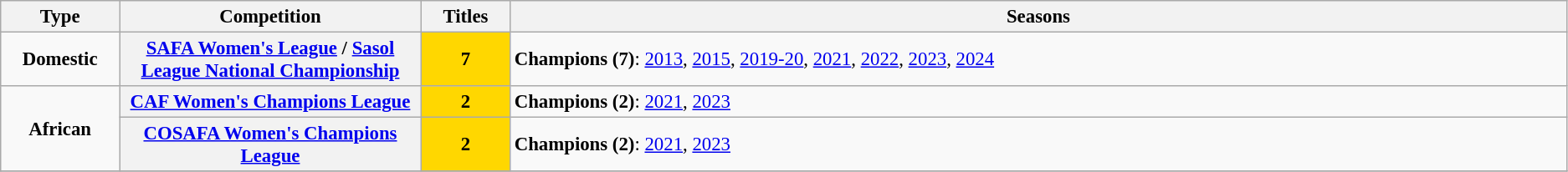<table class="wikitable plainrowheaders" style="font-size:95%; text-align:center;">
<tr>
<th style="width: 1%;">Type</th>
<th style="width: 5%;">Competition</th>
<th style="width: 1%;">Titles</th>
<th style="width: 21%;">Seasons</th>
</tr>
<tr>
<td><strong>Domestic</strong></td>
<th scope=col><a href='#'>SAFA Women's League</a> / <a href='#'>Sasol League National Championship</a></th>
<td bgcolor="gold"><strong>7</strong></td>
<td align="left"><strong>Champions (7)</strong>: <a href='#'>2013</a>, <a href='#'>2015</a>, <a href='#'>2019-20</a>, <a href='#'>2021</a>, <a href='#'>2022</a>, <a href='#'>2023</a>, <a href='#'>2024</a></td>
</tr>
<tr>
<td rowspan="2"><strong>African</strong></td>
<th scope=col><a href='#'>CAF Women's Champions League</a></th>
<td align="center" bgcolor="gold"><strong>2</strong></td>
<td align="left"><strong>Champions  (2)</strong>: <a href='#'>2021</a>, <a href='#'>2023</a><br></td>
</tr>
<tr>
<th scope=col><a href='#'>COSAFA Women's Champions League</a></th>
<td align="center" bgcolor="gold"><strong>2</strong></td>
<td align="left"><strong>Champions  (2)</strong>: <a href='#'>2021</a>, <a href='#'>2023</a><br></td>
</tr>
<tr>
</tr>
</table>
